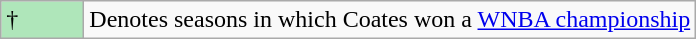<table class="wikitable">
<tr>
<td style="background:#afe6ba; width:3em;">†</td>
<td>Denotes seasons in which Coates won a <a href='#'>WNBA championship</a></td>
</tr>
</table>
